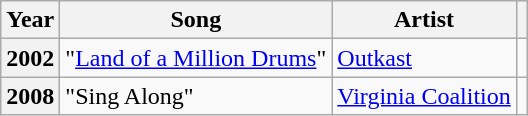<table class="wikitable plainrowheaders" style="margin-right: 0;">
<tr>
<th scope="col">Year</th>
<th scope="col">Song</th>
<th scope="col">Artist</th>
<th scope="col"></th>
</tr>
<tr>
<th scope="row">2002</th>
<td>"<a href='#'>Land of a Million Drums</a>"</td>
<td><a href='#'>Outkast</a></td>
<td style="text-align: center;"></td>
</tr>
<tr>
<th scope="row">2008</th>
<td>"Sing Along"</td>
<td><a href='#'>Virginia Coalition</a></td>
<td style="text-align: center;"></td>
</tr>
</table>
